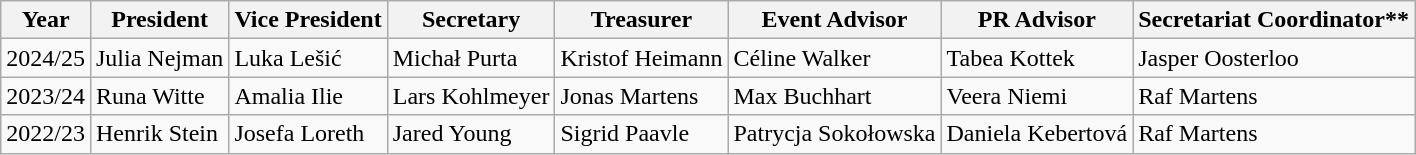<table class="wikitable collapsible">
<tr>
<th>Year</th>
<th>President</th>
<th>Vice President</th>
<th>Secretary</th>
<th>Treasurer</th>
<th>Event Advisor</th>
<th>PR Advisor</th>
<th>Secretariat Coordinator**</th>
</tr>
<tr>
<td>2024/25</td>
<td>Julia Nejman</td>
<td>Luka Lešić</td>
<td>Michał Purta</td>
<td>Kristof Heimann</td>
<td>Céline Walker</td>
<td>Tabea Kottek</td>
<td>Jasper Oosterloo</td>
</tr>
<tr>
<td>2023/24</td>
<td>Runa Witte</td>
<td>Amalia Ilie</td>
<td>Lars Kohlmeyer</td>
<td>Jonas Martens</td>
<td>Max Buchhart</td>
<td>Veera Niemi</td>
<td>Raf Martens</td>
</tr>
<tr>
<td>2022/23</td>
<td>Henrik Stein</td>
<td>Josefa Loreth</td>
<td>Jared Young</td>
<td>Sigrid Paavle</td>
<td>Patrycja Sokołowska</td>
<td>Daniela Kebertová</td>
<td>Raf Martens</td>
</tr>
</table>
